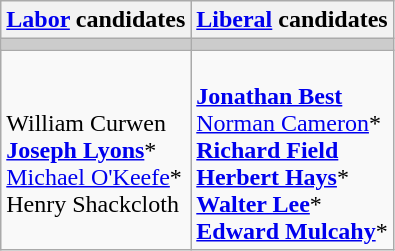<table class="wikitable">
<tr>
<th><a href='#'>Labor</a> candidates</th>
<th><a href='#'>Liberal</a> candidates</th>
</tr>
<tr bgcolor="#cccccc">
<td></td>
<td></td>
</tr>
<tr>
<td><br>William Curwen<br>
<strong><a href='#'>Joseph Lyons</a></strong>*<br>
<a href='#'>Michael O'Keefe</a>*<br>
Henry Shackcloth</td>
<td><br><strong><a href='#'>Jonathan Best</a></strong><br>
<a href='#'>Norman Cameron</a>*<br>
<strong><a href='#'>Richard Field</a></strong><br>
<strong><a href='#'>Herbert Hays</a></strong>*<br>
<strong><a href='#'>Walter Lee</a></strong>*<br>
<strong><a href='#'>Edward Mulcahy</a></strong>*<br></td>
</tr>
</table>
